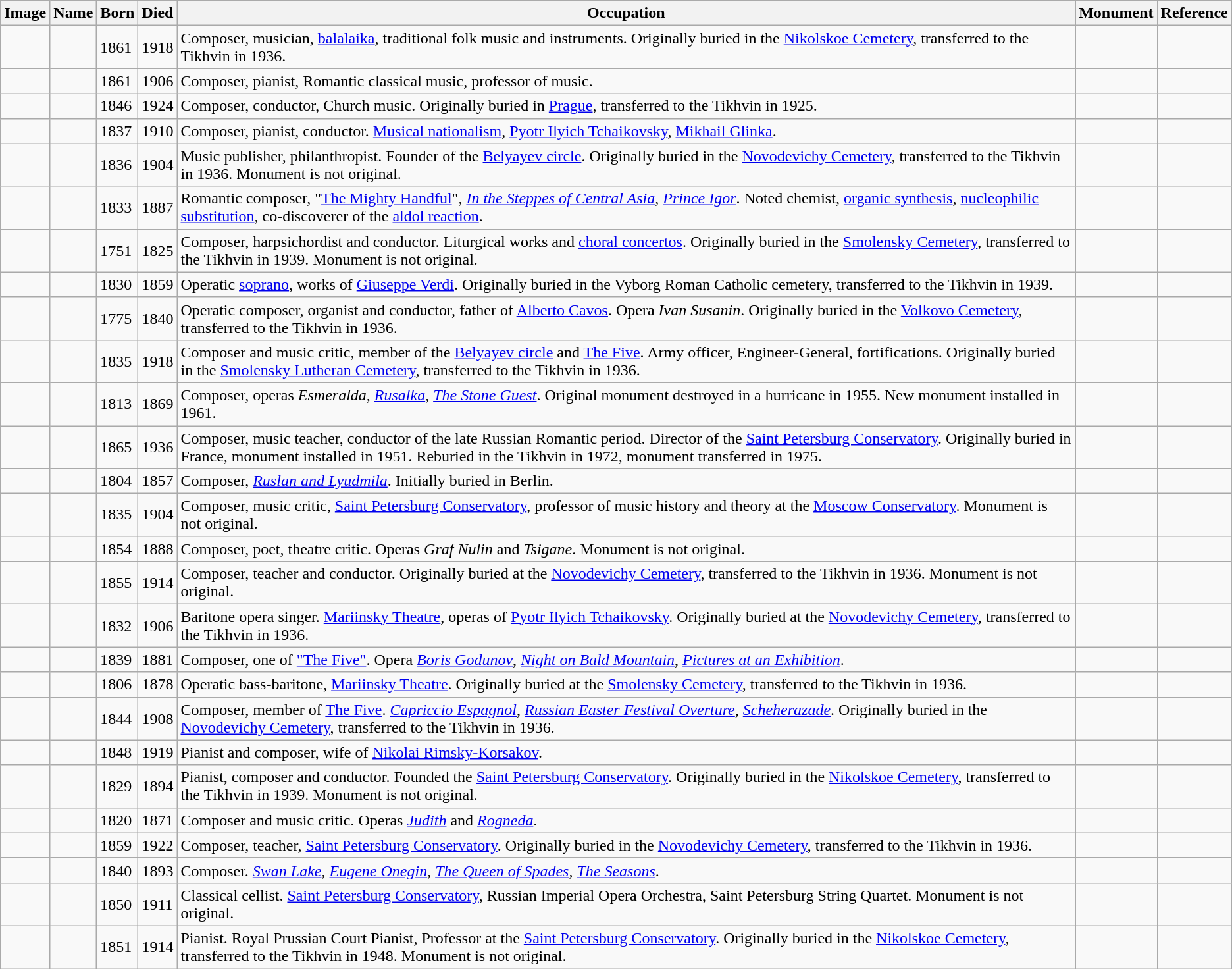<table class="wikitable sortable">
<tr>
<th scope=col class=unsortable>Image</th>
<th scope=col>Name</th>
<th scope=col>Born</th>
<th scope=col>Died</th>
<th scope=col class=unsortable>Occupation</th>
<th scope=col class=unsortable>Monument</th>
<th scope=col class=unsortable>Reference</th>
</tr>
<tr>
<td></td>
<td></td>
<td>1861</td>
<td>1918</td>
<td>Composer, musician, <a href='#'>balalaika</a>, traditional folk music and instruments. Originally buried in the <a href='#'>Nikolskoe Cemetery</a>, transferred to the Tikhvin in 1936.</td>
<td></td>
<td></td>
</tr>
<tr>
<td></td>
<td></td>
<td>1861</td>
<td>1906</td>
<td>Composer, pianist, Romantic classical music, professor of music.</td>
<td></td>
<td></td>
</tr>
<tr>
<td></td>
<td></td>
<td>1846</td>
<td>1924</td>
<td>Composer, conductor, Church music. Originally buried in <a href='#'>Prague</a>, transferred to the Tikhvin in 1925.</td>
<td></td>
<td></td>
</tr>
<tr>
<td></td>
<td></td>
<td>1837</td>
<td>1910</td>
<td>Composer, pianist, conductor. <a href='#'>Musical nationalism</a>, <a href='#'>Pyotr Ilyich Tchaikovsky</a>, <a href='#'>Mikhail Glinka</a>.</td>
<td></td>
<td></td>
</tr>
<tr>
<td></td>
<td></td>
<td>1836</td>
<td>1904</td>
<td>Music publisher, philanthropist. Founder of the <a href='#'>Belyayev circle</a>. Originally buried in the <a href='#'>Novodevichy Cemetery</a>, transferred to the Tikhvin in 1936. Monument is not original.</td>
<td></td>
<td></td>
</tr>
<tr>
<td></td>
<td></td>
<td>1833</td>
<td>1887</td>
<td>Romantic composer, "<a href='#'>The Mighty Handful</a>", <em><a href='#'>In the Steppes of Central Asia</a></em>, <em><a href='#'>Prince Igor</a></em>. Noted chemist, <a href='#'>organic synthesis</a>, <a href='#'>nucleophilic substitution</a>, co-discoverer of the <a href='#'>aldol reaction</a>.</td>
<td></td>
<td></td>
</tr>
<tr>
<td></td>
<td></td>
<td>1751</td>
<td>1825</td>
<td>Composer, harpsichordist and conductor. Liturgical works and <a href='#'>choral concertos</a>. Originally buried in the <a href='#'>Smolensky Cemetery</a>, transferred to the Tikhvin in 1939. Monument is not original.</td>
<td></td>
<td></td>
</tr>
<tr>
<td></td>
<td></td>
<td>1830</td>
<td>1859</td>
<td>Operatic <a href='#'>soprano</a>, works of <a href='#'>Giuseppe Verdi</a>. Originally buried in the Vyborg Roman Catholic cemetery, transferred to the Tikhvin in 1939.</td>
<td></td>
<td></td>
</tr>
<tr>
<td></td>
<td></td>
<td>1775</td>
<td>1840</td>
<td>Operatic composer, organist and conductor, father of <a href='#'>Alberto Cavos</a>. Opera <em>Ivan Susanin</em>. Originally buried in the <a href='#'>Volkovo Cemetery</a>, transferred to the Tikhvin in 1936.</td>
<td></td>
<td></td>
</tr>
<tr>
<td></td>
<td></td>
<td>1835</td>
<td>1918</td>
<td>Composer and music critic, member of the <a href='#'>Belyayev circle</a> and <a href='#'>The Five</a>. Army officer, Engineer-General, fortifications. Originally buried in the <a href='#'>Smolensky Lutheran Cemetery</a>, transferred to the Tikhvin in 1936.</td>
<td></td>
<td></td>
</tr>
<tr>
<td></td>
<td></td>
<td>1813</td>
<td>1869</td>
<td>Composer, operas <em>Esmeralda</em>,  <a href='#'><em>Rusalka</em></a>, <a href='#'><em>The Stone Guest</em></a>. Original monument destroyed in a hurricane in 1955. New monument installed in 1961.</td>
<td></td>
<td></td>
</tr>
<tr>
<td></td>
<td></td>
<td>1865</td>
<td>1936</td>
<td>Composer, music teacher, conductor of the late Russian Romantic period. Director of the <a href='#'>Saint Petersburg Conservatory</a>. Originally buried in France, monument installed in 1951. Reburied in the Tikhvin in 1972, monument transferred in 1975.</td>
<td></td>
<td></td>
</tr>
<tr>
<td></td>
<td></td>
<td>1804</td>
<td>1857</td>
<td>Composer, <em><a href='#'>Ruslan and Lyudmila</a></em>. Initially buried in Berlin.</td>
<td></td>
<td></td>
</tr>
<tr>
<td></td>
<td></td>
<td>1835</td>
<td>1904</td>
<td>Composer, music critic, <a href='#'>Saint Petersburg Conservatory</a>, professor of music history and theory at the <a href='#'>Moscow Conservatory</a>. Monument is not original.</td>
<td></td>
<td></td>
</tr>
<tr>
<td></td>
<td></td>
<td>1854</td>
<td>1888</td>
<td>Composer, poet, theatre critic. Operas <em>Graf Nulin</em> and <em>Tsigane</em>. Monument is not original.</td>
<td></td>
<td></td>
</tr>
<tr>
<td></td>
<td></td>
<td>1855</td>
<td>1914</td>
<td>Composer, teacher and conductor. Originally buried at the <a href='#'>Novodevichy Cemetery</a>, transferred to the Tikhvin in 1936. Monument is not original.</td>
<td></td>
<td></td>
</tr>
<tr>
<td></td>
<td></td>
<td>1832</td>
<td>1906</td>
<td>Baritone opera singer. <a href='#'>Mariinsky Theatre</a>, operas of <a href='#'>Pyotr Ilyich Tchaikovsky</a>. Originally buried at the <a href='#'>Novodevichy Cemetery</a>, transferred to the Tikhvin in 1936.</td>
<td></td>
<td></td>
</tr>
<tr>
<td></td>
<td></td>
<td>1839</td>
<td>1881</td>
<td>Composer, one of <a href='#'>"The Five"</a>. Opera <a href='#'><em>Boris Godunov</em></a>, <em><a href='#'>Night on Bald Mountain</a></em>, <em><a href='#'>Pictures at an Exhibition</a></em>.</td>
<td></td>
<td></td>
</tr>
<tr>
<td></td>
<td></td>
<td>1806</td>
<td>1878</td>
<td>Operatic bass-baritone, <a href='#'>Mariinsky Theatre</a>. Originally buried at the <a href='#'>Smolensky Cemetery</a>, transferred to the Tikhvin in 1936.</td>
<td></td>
<td></td>
</tr>
<tr>
<td></td>
<td></td>
<td>1844</td>
<td>1908</td>
<td>Composer, member of <a href='#'>The Five</a>. <em><a href='#'>Capriccio Espagnol</a></em>, <em><a href='#'>Russian Easter Festival Overture</a></em>, <em><a href='#'>Scheherazade</a></em>. Originally buried in the <a href='#'>Novodevichy Cemetery</a>, transferred to the Tikhvin in 1936.</td>
<td></td>
<td></td>
</tr>
<tr>
<td></td>
<td></td>
<td>1848</td>
<td>1919</td>
<td>Pianist and composer, wife of <a href='#'>Nikolai Rimsky-Korsakov</a>.</td>
<td></td>
<td></td>
</tr>
<tr>
<td></td>
<td></td>
<td>1829</td>
<td>1894</td>
<td>Pianist, composer and conductor. Founded the <a href='#'>Saint Petersburg Conservatory</a>. Originally buried in the <a href='#'>Nikolskoe Cemetery</a>, transferred to the Tikhvin in 1939. Monument is not original.</td>
<td></td>
<td></td>
</tr>
<tr>
<td></td>
<td></td>
<td>1820</td>
<td>1871</td>
<td>Composer and music critic. Operas <em><a href='#'>Judith</a></em> and <em><a href='#'>Rogneda</a></em>.</td>
<td></td>
<td></td>
</tr>
<tr>
<td></td>
<td></td>
<td>1859</td>
<td>1922</td>
<td>Composer, teacher, <a href='#'>Saint Petersburg Conservatory</a>. Originally buried in the <a href='#'>Novodevichy Cemetery</a>, transferred to the Tikhvin in 1936.</td>
<td></td>
<td></td>
</tr>
<tr>
<td></td>
<td></td>
<td>1840</td>
<td>1893</td>
<td>Composer. <em><a href='#'>Swan Lake</a></em>, <em><a href='#'>Eugene Onegin</a></em>, <em><a href='#'>The Queen of Spades</a></em>, <em><a href='#'>The Seasons</a></em>.</td>
<td></td>
<td></td>
</tr>
<tr>
<td></td>
<td></td>
<td>1850</td>
<td>1911</td>
<td>Classical cellist. <a href='#'>Saint Petersburg Conservatory</a>, Russian Imperial Opera Orchestra, Saint Petersburg String Quartet. Monument is not original.</td>
<td></td>
<td></td>
</tr>
<tr>
<td></td>
<td></td>
<td>1851</td>
<td>1914</td>
<td>Pianist.  Royal Prussian Court Pianist, Professor at the <a href='#'>Saint Petersburg Conservatory</a>. Originally buried in the <a href='#'>Nikolskoe Cemetery</a>, transferred to the Tikhvin in 1948.  Monument is not original.</td>
<td></td>
<td></td>
</tr>
</table>
